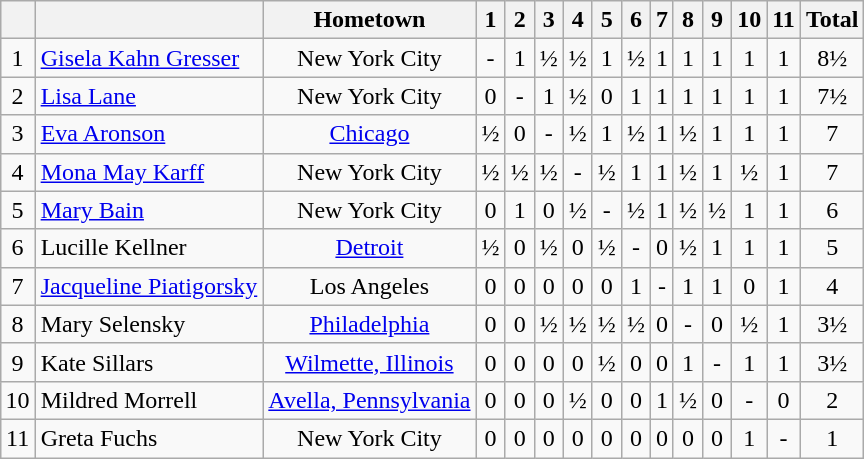<table class="wikitable" style="margin: 1em auto 1em auto">
<tr>
<th></th>
<th></th>
<th>Hometown</th>
<th>1</th>
<th>2</th>
<th>3</th>
<th>4</th>
<th>5</th>
<th>6</th>
<th>7</th>
<th>8</th>
<th>9</th>
<th>10</th>
<th>11</th>
<th>Total</th>
</tr>
<tr align=center>
<td>1</td>
<td align=left><a href='#'>Gisela Kahn Gresser</a></td>
<td>New York City</td>
<td>-</td>
<td>1</td>
<td>½</td>
<td>½</td>
<td>1</td>
<td>½</td>
<td>1</td>
<td>1</td>
<td>1</td>
<td>1</td>
<td>1</td>
<td>8½</td>
</tr>
<tr align=center>
<td>2</td>
<td align=left><a href='#'>Lisa Lane</a></td>
<td>New York City</td>
<td>0</td>
<td>-</td>
<td>1</td>
<td>½</td>
<td>0</td>
<td>1</td>
<td>1</td>
<td>1</td>
<td>1</td>
<td>1</td>
<td>1</td>
<td>7½</td>
</tr>
<tr align=center>
<td>3</td>
<td align=left><a href='#'>Eva Aronson</a></td>
<td><a href='#'>Chicago</a></td>
<td>½</td>
<td>0</td>
<td>-</td>
<td>½</td>
<td>1</td>
<td>½</td>
<td>1</td>
<td>½</td>
<td>1</td>
<td>1</td>
<td>1</td>
<td>7</td>
</tr>
<tr align=center>
<td>4</td>
<td align=left><a href='#'>Mona May Karff</a></td>
<td>New York City</td>
<td>½</td>
<td>½</td>
<td>½</td>
<td>-</td>
<td>½</td>
<td>1</td>
<td>1</td>
<td>½</td>
<td>1</td>
<td>½</td>
<td>1</td>
<td>7</td>
</tr>
<tr align=center>
<td>5</td>
<td align=left><a href='#'>Mary Bain</a></td>
<td>New York City</td>
<td>0</td>
<td>1</td>
<td>0</td>
<td>½</td>
<td>-</td>
<td>½</td>
<td>1</td>
<td>½</td>
<td>½</td>
<td>1</td>
<td>1</td>
<td>6</td>
</tr>
<tr align=center>
<td>6</td>
<td align=left>Lucille Kellner</td>
<td><a href='#'>Detroit</a></td>
<td>½</td>
<td>0</td>
<td>½</td>
<td>0</td>
<td>½</td>
<td>-</td>
<td>0</td>
<td>½</td>
<td>1</td>
<td>1</td>
<td>1</td>
<td>5</td>
</tr>
<tr align=center>
<td>7</td>
<td align=left><a href='#'>Jacqueline Piatigorsky</a></td>
<td>Los Angeles</td>
<td>0</td>
<td>0</td>
<td>0</td>
<td>0</td>
<td>0</td>
<td>1</td>
<td>-</td>
<td>1</td>
<td>1</td>
<td>0</td>
<td>1</td>
<td>4</td>
</tr>
<tr align=center>
<td>8</td>
<td align=left>Mary Selensky</td>
<td><a href='#'>Philadelphia</a></td>
<td>0</td>
<td>0</td>
<td>½</td>
<td>½</td>
<td>½</td>
<td>½</td>
<td>0</td>
<td>-</td>
<td>0</td>
<td>½</td>
<td>1</td>
<td>3½</td>
</tr>
<tr align=center>
<td>9</td>
<td align=left>Kate Sillars</td>
<td><a href='#'>Wilmette, Illinois</a></td>
<td>0</td>
<td>0</td>
<td>0</td>
<td>0</td>
<td>½</td>
<td>0</td>
<td>0</td>
<td>1</td>
<td>-</td>
<td>1</td>
<td>1</td>
<td>3½</td>
</tr>
<tr align=center>
<td>10</td>
<td align=left>Mildred Morrell</td>
<td><a href='#'>Avella, Pennsylvania</a></td>
<td>0</td>
<td>0</td>
<td>0</td>
<td>½</td>
<td>0</td>
<td>0</td>
<td>1</td>
<td>½</td>
<td>0</td>
<td>-</td>
<td>0</td>
<td>2</td>
</tr>
<tr align=center>
<td>11</td>
<td align=left>Greta Fuchs</td>
<td>New York City</td>
<td>0</td>
<td>0</td>
<td>0</td>
<td>0</td>
<td>0</td>
<td>0</td>
<td>0</td>
<td>0</td>
<td>0</td>
<td>1</td>
<td>-</td>
<td>1</td>
</tr>
</table>
